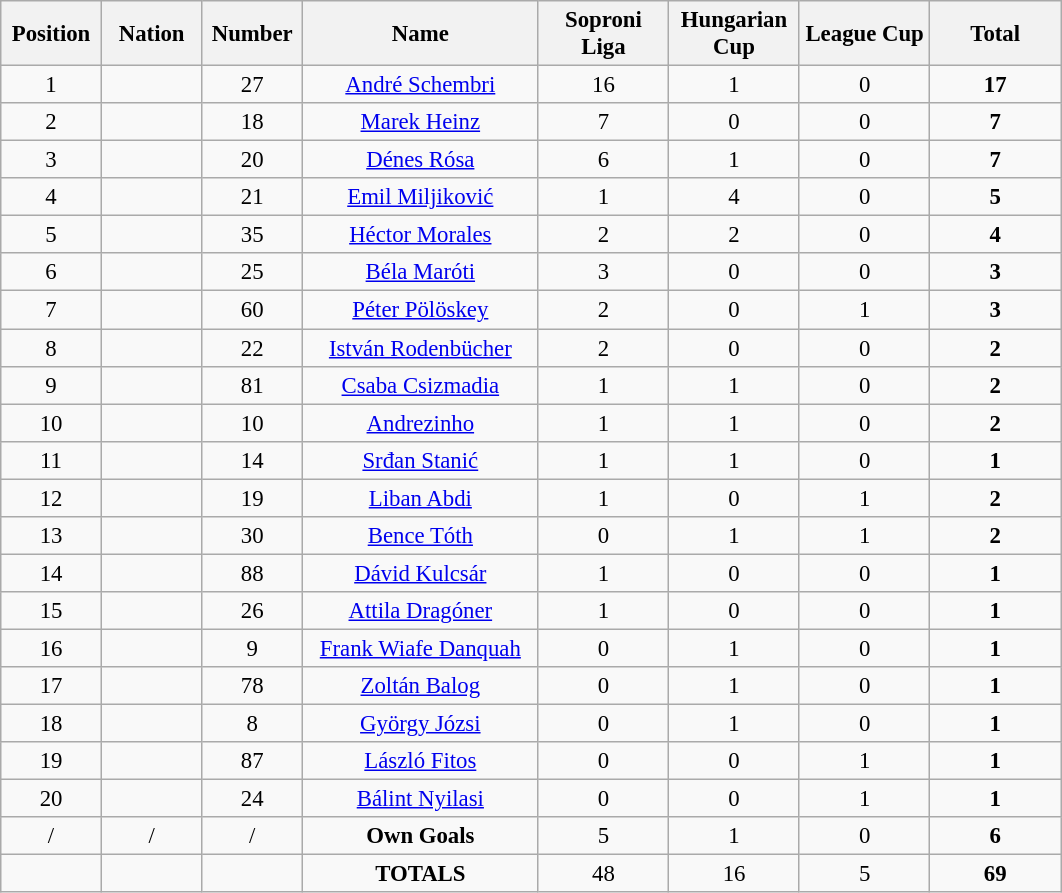<table class="wikitable" style="font-size: 95%; text-align: center;">
<tr>
<th width=60>Position</th>
<th width=60>Nation</th>
<th width=60>Number</th>
<th width=150>Name</th>
<th width=80>Soproni Liga</th>
<th width=80>Hungarian Cup</th>
<th width=80>League Cup</th>
<th width=80>Total</th>
</tr>
<tr>
<td>1</td>
<td></td>
<td>27</td>
<td><a href='#'>André Schembri</a></td>
<td>16</td>
<td>1</td>
<td>0</td>
<td><strong>17</strong></td>
</tr>
<tr>
<td>2</td>
<td></td>
<td>18</td>
<td><a href='#'>Marek Heinz</a></td>
<td>7</td>
<td>0</td>
<td>0</td>
<td><strong>7</strong></td>
</tr>
<tr>
<td>3</td>
<td></td>
<td>20</td>
<td><a href='#'>Dénes Rósa</a></td>
<td>6</td>
<td>1</td>
<td>0</td>
<td><strong>7</strong></td>
</tr>
<tr>
<td>4</td>
<td></td>
<td>21</td>
<td><a href='#'>Emil Miljiković</a></td>
<td>1</td>
<td>4</td>
<td>0</td>
<td><strong>5</strong></td>
</tr>
<tr>
<td>5</td>
<td></td>
<td>35</td>
<td><a href='#'>Héctor Morales</a></td>
<td>2</td>
<td>2</td>
<td>0</td>
<td><strong>4</strong></td>
</tr>
<tr>
<td>6</td>
<td></td>
<td>25</td>
<td><a href='#'>Béla Maróti</a></td>
<td>3</td>
<td>0</td>
<td>0</td>
<td><strong>3</strong></td>
</tr>
<tr>
<td>7</td>
<td></td>
<td>60</td>
<td><a href='#'>Péter Pölöskey</a></td>
<td>2</td>
<td>0</td>
<td>1</td>
<td><strong>3</strong></td>
</tr>
<tr>
<td>8</td>
<td></td>
<td>22</td>
<td><a href='#'>István Rodenbücher</a></td>
<td>2</td>
<td>0</td>
<td>0</td>
<td><strong>2</strong></td>
</tr>
<tr>
<td>9</td>
<td> </td>
<td>81</td>
<td><a href='#'>Csaba Csizmadia</a></td>
<td>1</td>
<td>1</td>
<td>0</td>
<td><strong>2</strong></td>
</tr>
<tr>
<td>10</td>
<td></td>
<td>10</td>
<td><a href='#'>Andrezinho</a></td>
<td>1</td>
<td>1</td>
<td>0</td>
<td><strong>2</strong></td>
</tr>
<tr>
<td>11</td>
<td></td>
<td>14</td>
<td><a href='#'>Srđan Stanić</a></td>
<td>1</td>
<td>1</td>
<td>0</td>
<td><strong>1</strong></td>
</tr>
<tr>
<td>12</td>
<td> </td>
<td>19</td>
<td><a href='#'>Liban Abdi</a></td>
<td>1</td>
<td>0</td>
<td>1</td>
<td><strong>2</strong></td>
</tr>
<tr>
<td>13</td>
<td></td>
<td>30</td>
<td><a href='#'>Bence Tóth</a></td>
<td>0</td>
<td>1</td>
<td>1</td>
<td><strong>2</strong></td>
</tr>
<tr>
<td>14</td>
<td></td>
<td>88</td>
<td><a href='#'>Dávid Kulcsár</a></td>
<td>1</td>
<td>0</td>
<td>0</td>
<td><strong>1</strong></td>
</tr>
<tr>
<td>15</td>
<td></td>
<td>26</td>
<td><a href='#'>Attila Dragóner</a></td>
<td>1</td>
<td>0</td>
<td>0</td>
<td><strong>1</strong></td>
</tr>
<tr>
<td>16</td>
<td></td>
<td>9</td>
<td><a href='#'>Frank Wiafe Danquah</a></td>
<td>0</td>
<td>1</td>
<td>0</td>
<td><strong>1</strong></td>
</tr>
<tr>
<td>17</td>
<td></td>
<td>78</td>
<td><a href='#'>Zoltán Balog</a></td>
<td>0</td>
<td>1</td>
<td>0</td>
<td><strong>1</strong></td>
</tr>
<tr>
<td>18</td>
<td></td>
<td>8</td>
<td><a href='#'>György Józsi</a></td>
<td>0</td>
<td>1</td>
<td>0</td>
<td><strong>1</strong></td>
</tr>
<tr>
<td>19</td>
<td></td>
<td>87</td>
<td><a href='#'>László Fitos</a></td>
<td>0</td>
<td>0</td>
<td>1</td>
<td><strong>1</strong></td>
</tr>
<tr>
<td>20</td>
<td></td>
<td>24</td>
<td><a href='#'>Bálint Nyilasi</a></td>
<td>0</td>
<td>0</td>
<td>1</td>
<td><strong>1</strong></td>
</tr>
<tr>
<td>/</td>
<td>/</td>
<td>/</td>
<td><strong>Own Goals</strong></td>
<td>5</td>
<td>1</td>
<td>0</td>
<td><strong>6</strong></td>
</tr>
<tr>
<td></td>
<td></td>
<td></td>
<td><strong>TOTALS</strong></td>
<td>48</td>
<td>16</td>
<td>5</td>
<td><strong>69</strong></td>
</tr>
</table>
